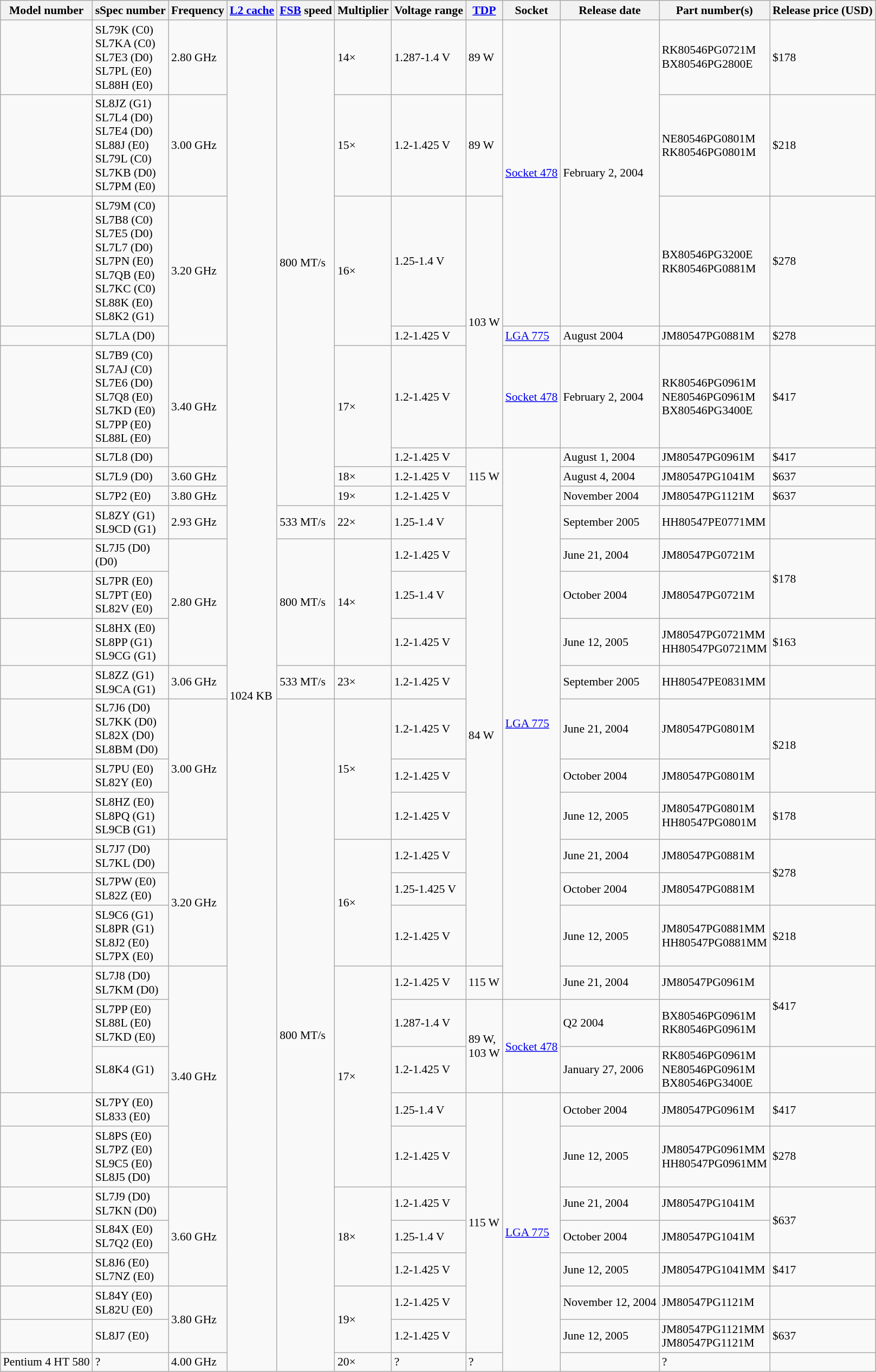<table class="wikitable" style="font-size: 90%;">
<tr>
<th>Model number</th>
<th>sSpec number</th>
<th>Frequency</th>
<th><a href='#'>L2 cache</a></th>
<th><a href='#'>FSB</a> speed</th>
<th>Multiplier</th>
<th>Voltage range</th>
<th><a href='#'>TDP</a></th>
<th>Socket</th>
<th>Release date</th>
<th>Part number(s)</th>
<th>Release price (USD)</th>
</tr>
<tr>
<td></td>
<td>SL79K (C0)<br>SL7KA (C0)<br>SL7E3 (D0)<br>SL7PL (E0)<br>SL88H (E0)</td>
<td>2.80 GHz</td>
<td rowspan="30">1024 KB</td>
<td rowspan="8">800 MT/s</td>
<td>14×</td>
<td>1.287-1.4 V</td>
<td>89 W</td>
<td rowspan="3"><a href='#'>Socket 478</a></td>
<td rowspan="3">February 2, 2004</td>
<td>RK80546PG0721M<br>BX80546PG2800E</td>
<td>$178</td>
</tr>
<tr>
<td></td>
<td>SL8JZ (G1)<br>SL7L4 (D0)<br>SL7E4 (D0)<br>SL88J (E0)<br>SL79L (C0)<br>SL7KB (D0)<br>SL7PM (E0)</td>
<td>3.00 GHz</td>
<td>15×</td>
<td>1.2-1.425 V</td>
<td>89 W</td>
<td>NE80546PG0801M<br>RK80546PG0801M</td>
<td>$218</td>
</tr>
<tr>
<td></td>
<td>SL79M (C0)<br>SL7B8 (C0)<br>SL7E5 (D0)<br>SL7L7 (D0)<br>SL7PN (E0)<br>SL7QB (E0)<br>SL7KC (C0)<br>SL88K (E0)<br>SL8K2 (G1)</td>
<td rowspan="2">3.20 GHz</td>
<td rowspan="2">16×</td>
<td>1.25-1.4 V</td>
<td rowspan="3">103 W</td>
<td>BX80546PG3200E<br>RK80546PG0881M</td>
<td>$278</td>
</tr>
<tr>
<td></td>
<td>SL7LA (D0)</td>
<td>1.2-1.425 V</td>
<td><a href='#'>LGA 775</a></td>
<td>August 2004</td>
<td>JM80547PG0881M</td>
<td>$278</td>
</tr>
<tr>
<td></td>
<td>SL7B9 (C0)<br>SL7AJ (C0)<br>SL7E6 (D0)<br>SL7Q8 (E0)<br>SL7KD (E0)<br>SL7PP (E0)<br>SL88L (E0)</td>
<td rowspan="2">3.40 GHz</td>
<td rowspan="2">17×</td>
<td>1.2-1.425 V</td>
<td><a href='#'>Socket 478</a></td>
<td>February 2, 2004</td>
<td>RK80546PG0961M<br>NE80546PG0961M<br>BX80546PG3400E</td>
<td>$417</td>
</tr>
<tr>
<td></td>
<td>SL7L8 (D0)</td>
<td>1.2-1.425 V</td>
<td rowspan="3">115 W</td>
<td rowspan="15"><a href='#'>LGA 775</a></td>
<td>August 1, 2004</td>
<td>JM80547PG0961M</td>
<td>$417</td>
</tr>
<tr>
<td></td>
<td>SL7L9 (D0)</td>
<td>3.60 GHz</td>
<td>18×</td>
<td>1.2-1.425 V</td>
<td>August 4, 2004</td>
<td>JM80547PG1041M</td>
<td>$637</td>
</tr>
<tr>
<td></td>
<td>SL7P2 (E0)</td>
<td>3.80 GHz</td>
<td>19×</td>
<td>1.2-1.425 V</td>
<td>November 2004</td>
<td>JM80547PG1121M</td>
<td>$637</td>
</tr>
<tr>
<td></td>
<td>SL8ZY (G1)<br>SL9CD (G1)</td>
<td>2.93 GHz</td>
<td>533 MT/s</td>
<td>22×</td>
<td>1.25-1.4 V</td>
<td rowspan="11">84 W</td>
<td>September 2005</td>
<td>HH80547PE0771MM</td>
<td></td>
</tr>
<tr>
<td></td>
<td>SL7J5 (D0)<br> (D0)</td>
<td rowspan="3">2.80 GHz</td>
<td rowspan="3">800 MT/s</td>
<td rowspan="3">14×</td>
<td>1.2-1.425 V</td>
<td>June 21, 2004</td>
<td>JM80547PG0721M</td>
<td rowspan="2">$178</td>
</tr>
<tr>
<td></td>
<td>SL7PR (E0)<br>SL7PT (E0)<br>SL82V (E0)</td>
<td>1.25-1.4 V</td>
<td>October 2004</td>
<td>JM80547PG0721M</td>
</tr>
<tr>
<td></td>
<td>SL8HX (E0)<br>SL8PP (G1)<br>SL9CG (G1)</td>
<td>1.2-1.425 V</td>
<td>June 12, 2005</td>
<td>JM80547PG0721MM<br>HH80547PG0721MM</td>
<td>$163</td>
</tr>
<tr>
<td></td>
<td>SL8ZZ (G1)<br>SL9CA (G1)</td>
<td>3.06 GHz</td>
<td>533 MT/s</td>
<td>23×</td>
<td>1.2-1.425 V</td>
<td>September 2005</td>
<td>HH80547PE0831MM</td>
<td></td>
</tr>
<tr>
<td></td>
<td>SL7J6 (D0)<br>SL7KK (D0)<br>SL82X (D0)<br>SL8BM (D0)</td>
<td rowspan="3">3.00 GHz</td>
<td rowspan="17">800 MT/s</td>
<td rowspan="3">15×</td>
<td>1.2-1.425 V</td>
<td>June 21, 2004</td>
<td>JM80547PG0801M</td>
<td rowspan="2">$218</td>
</tr>
<tr>
<td></td>
<td>SL7PU (E0)<br>SL82Y (E0)</td>
<td>1.2-1.425 V</td>
<td>October 2004</td>
<td>JM80547PG0801M</td>
</tr>
<tr>
<td></td>
<td>SL8HZ (E0)<br>SL8PQ (G1)<br>SL9CB (G1)</td>
<td>1.2-1.425 V</td>
<td>June 12, 2005</td>
<td>JM80547PG0801M<br>HH80547PG0801M</td>
<td>$178</td>
</tr>
<tr>
<td></td>
<td>SL7J7 (D0)<br>SL7KL (D0)</td>
<td rowspan="3">3.20 GHz</td>
<td rowspan="3">16×</td>
<td>1.2-1.425 V</td>
<td>June 21, 2004</td>
<td>JM80547PG0881M</td>
<td rowspan="2">$278</td>
</tr>
<tr>
<td></td>
<td>SL7PW (E0)<br>SL82Z (E0)</td>
<td>1.25-1.425 V</td>
<td>October 2004</td>
<td>JM80547PG0881M</td>
</tr>
<tr>
<td></td>
<td>SL9C6 (G1)<br>SL8PR (G1)<br>SL8J2 (E0)<br>SL7PX (E0)</td>
<td>1.2-1.425 V</td>
<td>June 12, 2005</td>
<td>JM80547PG0881MM<br>HH80547PG0881MM</td>
<td>$218</td>
</tr>
<tr>
<td rowspan="3"></td>
<td>SL7J8 (D0)<br>SL7KM (D0)</td>
<td rowspan="5">3.40 GHz</td>
<td rowspan="5">17×</td>
<td>1.2-1.425 V</td>
<td>115 W</td>
<td>June 21, 2004</td>
<td>JM80547PG0961M</td>
<td rowspan="2">$417</td>
</tr>
<tr>
<td>SL7PP (E0)<br>SL88L (E0)<br>SL7KD (E0)</td>
<td>1.287-1.4 V</td>
<td rowspan="2">89 W,<br>103 W</td>
<td rowspan="2"><a href='#'>Socket 478</a></td>
<td>Q2 2004</td>
<td>BX80546PG0961M<br>RK80546PG0961M<br></td>
</tr>
<tr>
<td>SL8K4 (G1)</td>
<td>1.2-1.425 V</td>
<td>January 27, 2006</td>
<td>RK80546PG0961M<br>NE80546PG0961M<br>BX80546PG3400E</td>
<td></td>
</tr>
<tr>
<td></td>
<td>SL7PY (E0)<br>SL833 (E0)<br></td>
<td>1.25-1.4 V</td>
<td rowspan="7">115 W</td>
<td rowspan="8"><a href='#'>LGA 775</a></td>
<td>October 2004</td>
<td>JM80547PG0961M</td>
<td>$417</td>
</tr>
<tr>
<td></td>
<td>SL8PS (E0)<br>SL7PZ (E0)<br>SL9C5 (E0)<br>SL8J5 (D0)<br></td>
<td>1.2-1.425 V</td>
<td>June 12, 2005</td>
<td>JM80547PG0961MM<br>HH80547PG0961MM</td>
<td>$278</td>
</tr>
<tr>
<td></td>
<td>SL7J9 (D0)<br>SL7KN (D0)</td>
<td rowspan="3">3.60 GHz</td>
<td rowspan="3">18×</td>
<td>1.2-1.425 V</td>
<td>June 21, 2004</td>
<td>JM80547PG1041M</td>
<td rowspan="2">$637</td>
</tr>
<tr>
<td></td>
<td>SL84X (E0)<br>SL7Q2 (E0)</td>
<td>1.25-1.4 V</td>
<td>October 2004</td>
<td>JM80547PG1041M</td>
</tr>
<tr>
<td></td>
<td>SL8J6 (E0)<br>SL7NZ (E0)</td>
<td>1.2-1.425 V</td>
<td>June 12, 2005</td>
<td>JM80547PG1041MM</td>
<td>$417</td>
</tr>
<tr>
<td></td>
<td>SL84Y (E0)<br>SL82U (E0)</td>
<td rowspan="2">3.80 GHz</td>
<td rowspan="2">19×</td>
<td>1.2-1.425 V</td>
<td>November 12, 2004</td>
<td>JM80547PG1121M</td>
<td></td>
</tr>
<tr>
<td></td>
<td>SL8J7 (E0)</td>
<td>1.2-1.425 V</td>
<td>June 12, 2005</td>
<td>JM80547PG1121MM<br>JM80547PG1121M</td>
<td>$637</td>
</tr>
<tr>
<td>Pentium 4 HT 580</td>
<td>?</td>
<td>4.00 GHz</td>
<td>20×</td>
<td>?</td>
<td>?</td>
<td></td>
<td>?</td>
<td></td>
</tr>
</table>
